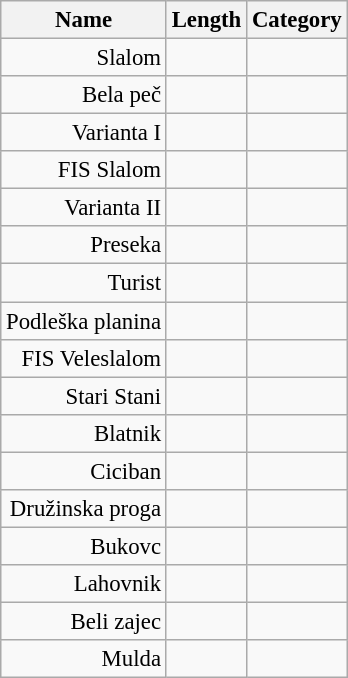<table class="wikitable" style="font-size: 95%;">
<tr>
<th>Name</th>
<th>Length</th>
<th>Category</th>
</tr>
<tr align=right>
<td>Slalom</td>
<td></td>
<td></td>
</tr>
<tr align=right>
<td>Bela peč</td>
<td></td>
<td></td>
</tr>
<tr align=right>
<td>Varianta I</td>
<td></td>
<td></td>
</tr>
<tr align=right>
<td>FIS Slalom</td>
<td></td>
<td></td>
</tr>
<tr align=right>
<td>Varianta II</td>
<td></td>
<td></td>
</tr>
<tr align=right>
<td>Preseka</td>
<td></td>
<td></td>
</tr>
<tr align=right>
<td>Turist</td>
<td></td>
<td></td>
</tr>
<tr align=right>
<td>Podleška planina</td>
<td></td>
<td></td>
</tr>
<tr align=right>
<td>FIS Veleslalom</td>
<td></td>
<td></td>
</tr>
<tr align=right>
<td>Stari Stani</td>
<td></td>
<td></td>
</tr>
<tr align=right>
<td>Blatnik</td>
<td></td>
<td></td>
</tr>
<tr align=right>
<td>Ciciban</td>
<td></td>
<td></td>
</tr>
<tr align=right>
<td>Družinska proga</td>
<td></td>
<td></td>
</tr>
<tr align=right>
<td>Bukovc</td>
<td></td>
<td></td>
</tr>
<tr align=right>
<td>Lahovnik</td>
<td></td>
<td></td>
</tr>
<tr align=right>
<td>Beli zajec</td>
<td></td>
<td></td>
</tr>
<tr align=right>
<td>Mulda</td>
<td></td>
<td></td>
</tr>
</table>
